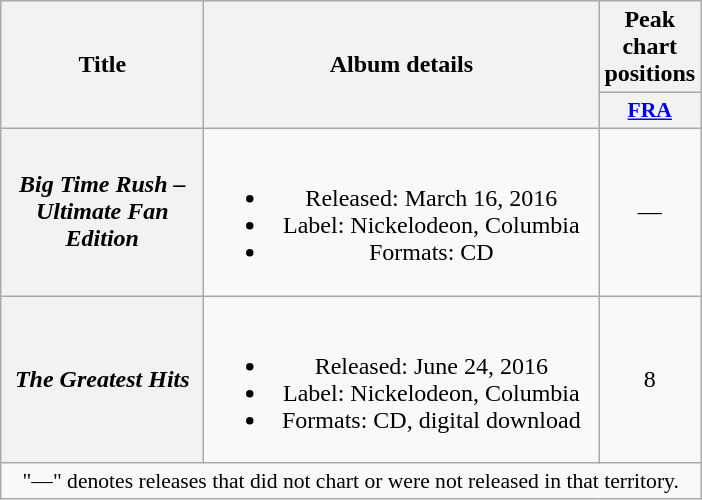<table class="wikitable plainrowheaders" style="text-align:center;">
<tr>
<th scope="col" rowspan="2" style="width:8em;">Title</th>
<th scope="col" rowspan="2" style="width:16em;">Album details</th>
<th scope="col">Peak chart positions</th>
</tr>
<tr>
<th scope="col" style="width:2.5em;font-size:90%;"><a href='#'>FRA</a><br></th>
</tr>
<tr>
<th scope="row"><em>Big Time Rush – Ultimate Fan Edition</em></th>
<td><br><ul><li>Released: March 16, 2016</li><li>Label: Nickelodeon, Columbia</li><li>Formats: CD</li></ul></td>
<td>—</td>
</tr>
<tr>
<th scope="row"><em>The Greatest Hits</em></th>
<td><br><ul><li>Released: June 24, 2016</li><li>Label: Nickelodeon, Columbia</li><li>Formats: CD, digital download</li></ul></td>
<td>8</td>
</tr>
<tr>
<td colspan="3" style="text-align:center; font-size:90%;">"—" denotes releases that did not chart or were not released in that territory.</td>
</tr>
</table>
